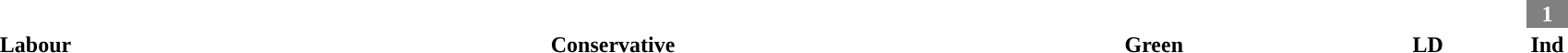<table style="width:100%; text-align:center;">
<tr style="color:white;">
<td style="background-color:"><strong>21</strong></td>
<td style="background-color:"><strong>15</strong></td>
<td style="background-color:"><strong>3</strong></td>
<td style="background-color:"><strong>1</strong></td>
<td style="background-color:gray; width:2.4%;"><strong>1</strong></td>
</tr>
<tr>
<td><span><strong>Labour</strong></span></td>
<td><span><strong>Conservative</strong></span></td>
<td><span><strong>Green</strong></span></td>
<td><span><strong>LD</strong></span></td>
<td><span><strong>Ind</strong></span></td>
</tr>
</table>
